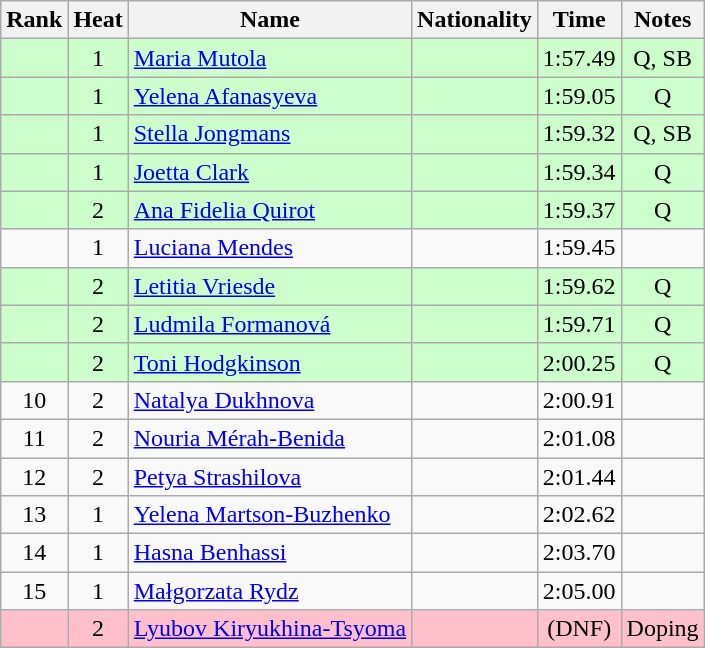<table class="wikitable sortable" style="text-align:center">
<tr>
<th>Rank</th>
<th>Heat</th>
<th>Name</th>
<th>Nationality</th>
<th>Time</th>
<th>Notes</th>
</tr>
<tr bgcolor=ccffcc>
<td></td>
<td>1</td>
<td align=left><a href='#'>Maria Mutola</a></td>
<td align=left></td>
<td>1:57.49</td>
<td>Q, SB</td>
</tr>
<tr bgcolor=ccffcc>
<td></td>
<td>1</td>
<td align=left><a href='#'>Yelena Afanasyeva</a></td>
<td align=left></td>
<td>1:59.05</td>
<td>Q</td>
</tr>
<tr bgcolor=ccffcc>
<td></td>
<td>1</td>
<td align=left><a href='#'>Stella Jongmans</a></td>
<td align=left></td>
<td>1:59.32</td>
<td>Q, SB</td>
</tr>
<tr bgcolor=ccffcc>
<td></td>
<td>1</td>
<td align=left><a href='#'>Joetta Clark</a></td>
<td align=left></td>
<td>1:59.34</td>
<td>Q</td>
</tr>
<tr bgcolor=ccffcc>
<td></td>
<td>2</td>
<td align=left><a href='#'>Ana Fidelia Quirot</a></td>
<td align=left></td>
<td>1:59.37</td>
<td>Q</td>
</tr>
<tr>
<td></td>
<td>1</td>
<td align=left><a href='#'>Luciana Mendes</a></td>
<td align=left></td>
<td>1:59.45</td>
<td></td>
</tr>
<tr bgcolor=ccffcc>
<td></td>
<td>2</td>
<td align=left><a href='#'>Letitia Vriesde</a></td>
<td align=left></td>
<td>1:59.62</td>
<td>Q</td>
</tr>
<tr bgcolor=ccffcc>
<td></td>
<td>2</td>
<td align=left><a href='#'>Ludmila Formanová</a></td>
<td align=left></td>
<td>1:59.71</td>
<td>Q</td>
</tr>
<tr bgcolor=ccffcc>
<td></td>
<td>2</td>
<td align=left><a href='#'>Toni Hodgkinson</a></td>
<td align=left></td>
<td>2:00.25</td>
<td>Q</td>
</tr>
<tr>
<td>10</td>
<td>2</td>
<td align=left><a href='#'>Natalya Dukhnova</a></td>
<td align=left></td>
<td>2:00.91</td>
<td></td>
</tr>
<tr>
<td>11</td>
<td>2</td>
<td align=left><a href='#'>Nouria Mérah-Benida</a></td>
<td align=left></td>
<td>2:01.08</td>
<td></td>
</tr>
<tr>
<td>12</td>
<td>2</td>
<td align=left><a href='#'>Petya Strashilova</a></td>
<td align=left></td>
<td>2:01.44</td>
<td></td>
</tr>
<tr>
<td>13</td>
<td>1</td>
<td align=left><a href='#'>Yelena Martson-Buzhenko</a></td>
<td align=left></td>
<td>2:02.62</td>
<td></td>
</tr>
<tr>
<td>14</td>
<td>1</td>
<td align=left><a href='#'>Hasna Benhassi</a></td>
<td align=left></td>
<td>2:03.70</td>
<td></td>
</tr>
<tr>
<td>15</td>
<td>1</td>
<td align=left><a href='#'>Małgorzata Rydz</a></td>
<td align=left></td>
<td>2:05.00</td>
<td></td>
</tr>
<tr bgcolor=pink>
<td></td>
<td>2</td>
<td align=left><a href='#'>Lyubov Kiryukhina-Tsyoma</a></td>
<td align=left></td>
<td> (DNF)</td>
<td>Doping</td>
</tr>
</table>
